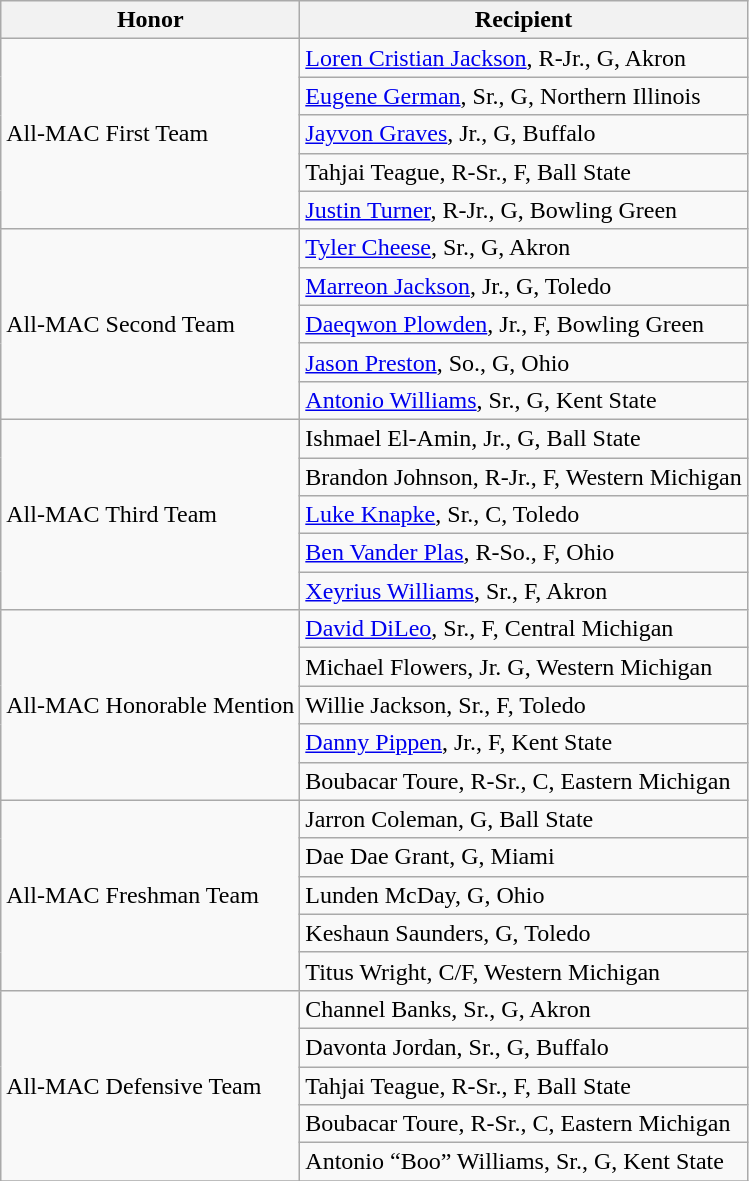<table class="wikitable" border="1">
<tr>
<th>Honor</th>
<th>Recipient</th>
</tr>
<tr>
<td rowspan=5 valign=middle>All-MAC First Team</td>
<td><a href='#'>Loren Cristian Jackson</a>, R-Jr., G, Akron</td>
</tr>
<tr>
<td><a href='#'>Eugene German</a>, Sr., G, Northern Illinois</td>
</tr>
<tr>
<td><a href='#'>Jayvon Graves</a>, Jr., G, Buffalo</td>
</tr>
<tr>
<td>Tahjai Teague, R-Sr., F, Ball State</td>
</tr>
<tr>
<td><a href='#'>Justin Turner</a>, R-Jr., G, Bowling Green</td>
</tr>
<tr>
<td rowspan=5 valign=middle>All-MAC Second Team</td>
<td><a href='#'>Tyler Cheese</a>, Sr., G, Akron</td>
</tr>
<tr>
<td><a href='#'>Marreon Jackson</a>, Jr., G, Toledo</td>
</tr>
<tr>
<td><a href='#'>Daeqwon Plowden</a>, Jr., F, Bowling Green</td>
</tr>
<tr>
<td><a href='#'>Jason Preston</a>, So., G, Ohio</td>
</tr>
<tr>
<td><a href='#'>Antonio Williams</a>, Sr., G, Kent State</td>
</tr>
<tr>
<td rowspan=5 valign=middle>All-MAC Third Team</td>
<td>Ishmael El-Amin, Jr., G, Ball State</td>
</tr>
<tr>
<td>Brandon Johnson, R-Jr., F, Western Michigan</td>
</tr>
<tr>
<td><a href='#'>Luke Knapke</a>, Sr., C, Toledo</td>
</tr>
<tr>
<td><a href='#'>Ben Vander Plas</a>, R-So., F, Ohio</td>
</tr>
<tr>
<td><a href='#'>Xeyrius Williams</a>, Sr., F, Akron</td>
</tr>
<tr>
<td rowspan=5 valign=middle>All-MAC Honorable Mention</td>
<td><a href='#'>David DiLeo</a>, Sr., F, Central Michigan</td>
</tr>
<tr>
<td>Michael Flowers, Jr. G, Western Michigan</td>
</tr>
<tr>
<td>Willie Jackson, Sr., F, Toledo</td>
</tr>
<tr>
<td><a href='#'>Danny Pippen</a>, Jr., F, Kent State</td>
</tr>
<tr>
<td>Boubacar Toure, R-Sr., C, Eastern Michigan</td>
</tr>
<tr>
<td rowspan=5 valign=middle>All-MAC Freshman Team</td>
<td>Jarron Coleman, G, Ball State</td>
</tr>
<tr>
<td>Dae Dae Grant, G, Miami</td>
</tr>
<tr>
<td>Lunden McDay, G, Ohio</td>
</tr>
<tr>
<td>Keshaun Saunders, G, Toledo</td>
</tr>
<tr>
<td>Titus Wright, C/F, Western Michigan</td>
</tr>
<tr>
<td rowspan=5 valign=middle>All-MAC Defensive Team</td>
<td>Channel Banks, Sr., G, Akron</td>
</tr>
<tr>
<td>Davonta Jordan, Sr., G, Buffalo</td>
</tr>
<tr>
<td>Tahjai Teague, R-Sr., F, Ball State</td>
</tr>
<tr>
<td>Boubacar Toure, R-Sr., C, Eastern Michigan</td>
</tr>
<tr>
<td>Antonio “Boo” Williams, Sr., G, Kent State</td>
</tr>
<tr>
</tr>
</table>
